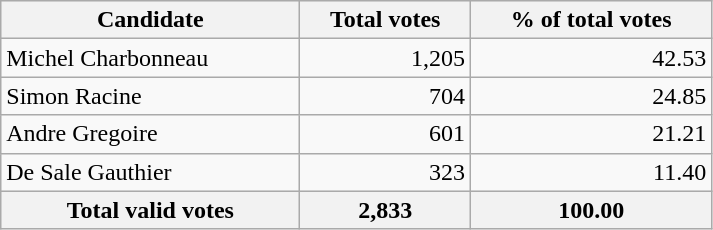<table style="width:475px;" class="wikitable">
<tr bgcolor="#EEEEEE">
<th align="left">Candidate</th>
<th align="right">Total votes</th>
<th align="right">% of total votes</th>
</tr>
<tr>
<td align="left">Michel Charbonneau</td>
<td align="right">1,205</td>
<td align="right">42.53</td>
</tr>
<tr>
<td align="left">Simon Racine</td>
<td align="right">704</td>
<td align="right">24.85</td>
</tr>
<tr>
<td align="left">Andre Gregoire</td>
<td align="right">601</td>
<td align="right">21.21</td>
</tr>
<tr>
<td align="left">De Sale Gauthier</td>
<td align="right">323</td>
<td align="right">11.40</td>
</tr>
<tr bgcolor="#EEEEEE">
<th align="left">Total valid votes</th>
<th align="right">2,833</th>
<th align="right">100.00</th>
</tr>
</table>
